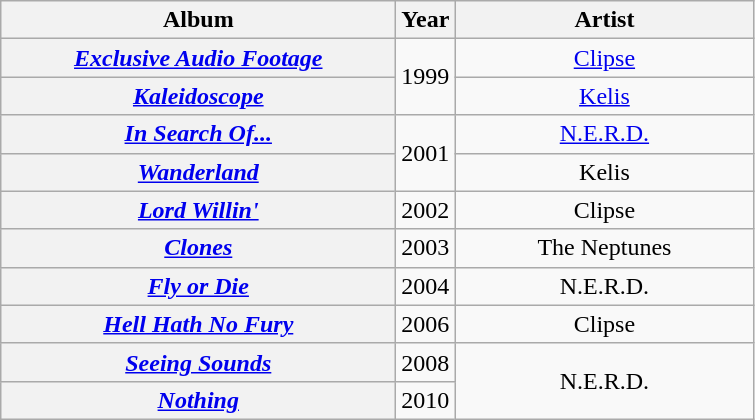<table class="wikitable plainrowheaders" style="text-align:center">
<tr>
<th scope="col" style="width:16em;">Album</th>
<th>Year</th>
<th scope="col" style="width:12em;">Artist</th>
</tr>
<tr>
<th scope="row"><em><a href='#'>Exclusive Audio Footage</a></em></th>
<td rowspan="2">1999</td>
<td><a href='#'>Clipse</a></td>
</tr>
<tr>
<th scope="row"><em><a href='#'>Kaleidoscope</a></em></th>
<td><a href='#'>Kelis</a></td>
</tr>
<tr>
<th scope="row"><a href='#'><em>In Search Of...</em></a></th>
<td rowspan="2">2001</td>
<td><a href='#'>N.E.R.D.</a></td>
</tr>
<tr>
<th scope="row"><em><a href='#'>Wanderland</a></em></th>
<td>Kelis</td>
</tr>
<tr>
<th scope="row"><em><a href='#'>Lord Willin'</a></em></th>
<td>2002</td>
<td>Clipse</td>
</tr>
<tr>
<th scope="row"><em><a href='#'>Clones</a></em></th>
<td>2003</td>
<td>The Neptunes</td>
</tr>
<tr>
<th scope="row"><em><a href='#'>Fly or Die</a></em></th>
<td>2004</td>
<td>N.E.R.D.</td>
</tr>
<tr>
<th scope="row"><a href='#'><em>Hell Hath No Fury</em></a></th>
<td>2006</td>
<td>Clipse</td>
</tr>
<tr>
<th scope="row"><em><a href='#'>Seeing Sounds</a></em></th>
<td>2008</td>
<td rowspan="2">N.E.R.D.</td>
</tr>
<tr>
<th scope="row"><a href='#'><em>Nothing</em></a></th>
<td>2010</td>
</tr>
</table>
